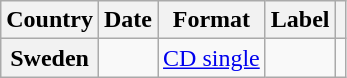<table class="wikitable plainrowheaders">
<tr>
<th scope="col">Country</th>
<th scope="col">Date</th>
<th scope="col">Format</th>
<th scope="col">Label</th>
<th scope="col"></th>
</tr>
<tr>
<th scope="row" rowspan="2">Sweden</th>
<td rowspan="2"></td>
<td><a href='#'>CD single</a></td>
<td></td>
<td></td>
</tr>
</table>
